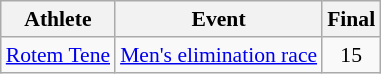<table class="wikitable" style="font-size:90%; text-align:center;">
<tr>
<th>Athlete</th>
<th>Event</th>
<th>Final</th>
</tr>
<tr>
<td align=left><a href='#'>Rotem Tene</a></td>
<td align=left><a href='#'>Men's elimination race</a></td>
<td>15</td>
</tr>
</table>
